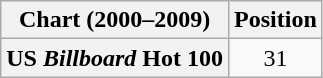<table class="wikitable plainrowheaders">
<tr>
<th>Chart (2000–2009)</th>
<th>Position</th>
</tr>
<tr>
<th scope="row">US <em>Billboard</em> Hot 100</th>
<td align="center">31</td>
</tr>
</table>
